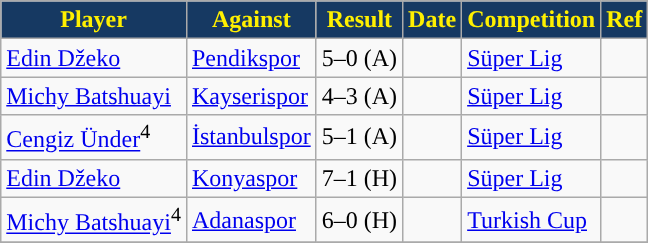<table class="wikitable">
<tr>
<th style="background:#163962; color:#FFF000; ">Player</th>
<th style="background:#163962; color:#FFF000; ">Against</th>
<th style="background:#163962; color:#FFF000; text-align:center; ">Result</th>
<th style="background:#163962; color:#FFF000; ">Date</th>
<th style="background:#163962; color:#FFF000; text-align:center; ">Competition</th>
<th style="background:#163962; color:#FFF000; ">Ref</th>
</tr>
<tr>
<td> <a href='#'>Edin Džeko</a></td>
<td><a href='#'>Pendikspor</a></td>
<td>5–0 (A)</td>
<td></td>
<td><a href='#'>Süper Lig</a></td>
<td></td>
</tr>
<tr>
<td> <a href='#'>Michy Batshuayi</a></td>
<td><a href='#'>Kayserispor</a></td>
<td>4–3 (A)</td>
<td></td>
<td><a href='#'>Süper Lig</a></td>
<td></td>
</tr>
<tr>
<td> <a href='#'>Cengiz Ünder</a><sup>4</sup></td>
<td><a href='#'>İstanbulspor</a></td>
<td>5–1 (A)</td>
<td></td>
<td><a href='#'>Süper Lig</a></td>
<td></td>
</tr>
<tr>
<td> <a href='#'>Edin Džeko</a></td>
<td><a href='#'>Konyaspor</a></td>
<td>7–1 (H)</td>
<td></td>
<td><a href='#'>Süper Lig</a></td>
<td></td>
</tr>
<tr>
<td> <a href='#'>Michy Batshuayi</a><sup>4</sup></td>
<td><a href='#'>Adanaspor</a></td>
<td>6–0 (H)</td>
<td></td>
<td><a href='#'>Turkish Cup</a></td>
<td></td>
</tr>
<tr>
</tr>
</table>
